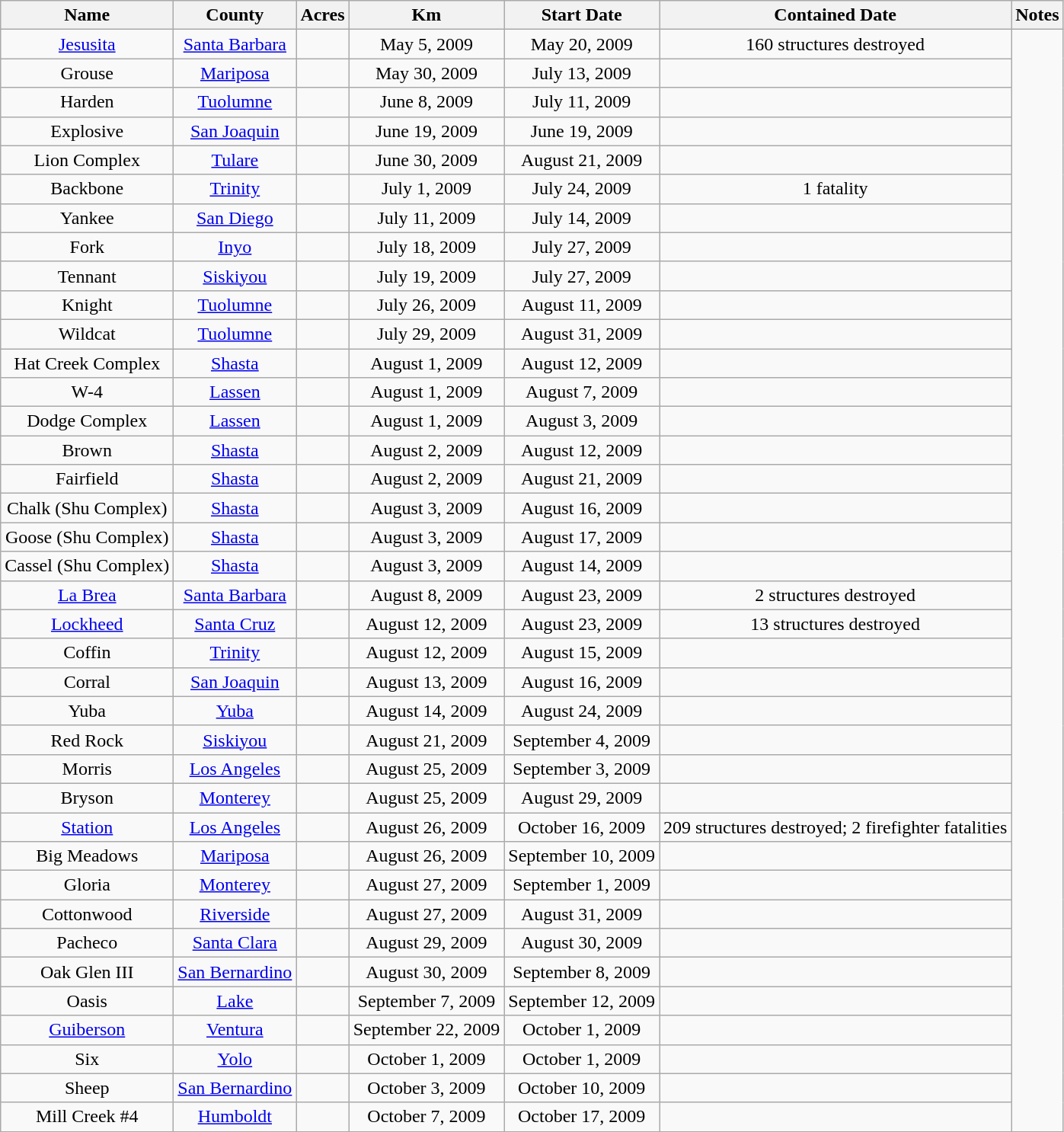<table class="wikitable sortable" style="text-align:center;">
<tr>
<th>Name</th>
<th>County</th>
<th>Acres</th>
<th>Km</th>
<th>Start Date</th>
<th>Contained Date</th>
<th>Notes</th>
</tr>
<tr>
<td><a href='#'>Jesusita</a></td>
<td><a href='#'>Santa Barbara</a></td>
<td></td>
<td>May 5, 2009</td>
<td>May 20, 2009</td>
<td>160 structures destroyed</td>
</tr>
<tr>
<td>Grouse</td>
<td><a href='#'>Mariposa</a></td>
<td></td>
<td>May 30, 2009</td>
<td>July 13, 2009</td>
<td></td>
</tr>
<tr>
<td>Harden</td>
<td><a href='#'>Tuolumne</a></td>
<td></td>
<td>June 8, 2009</td>
<td>July 11, 2009</td>
<td></td>
</tr>
<tr>
<td>Explosive</td>
<td><a href='#'>San Joaquin</a></td>
<td></td>
<td>June 19, 2009</td>
<td>June 19, 2009</td>
<td></td>
</tr>
<tr>
<td>Lion Complex</td>
<td><a href='#'>Tulare</a></td>
<td></td>
<td>June 30, 2009</td>
<td>August 21, 2009</td>
<td></td>
</tr>
<tr>
<td>Backbone</td>
<td><a href='#'>Trinity</a></td>
<td></td>
<td>July 1, 2009</td>
<td>July 24, 2009</td>
<td>1 fatality</td>
</tr>
<tr>
<td>Yankee</td>
<td><a href='#'>San Diego</a></td>
<td></td>
<td>July 11, 2009</td>
<td>July 14, 2009</td>
<td></td>
</tr>
<tr>
<td>Fork</td>
<td><a href='#'>Inyo</a></td>
<td></td>
<td>July 18, 2009</td>
<td>July 27, 2009</td>
<td></td>
</tr>
<tr>
<td>Tennant</td>
<td><a href='#'>Siskiyou</a></td>
<td></td>
<td>July 19, 2009</td>
<td>July 27, 2009</td>
<td></td>
</tr>
<tr>
<td>Knight</td>
<td><a href='#'>Tuolumne</a></td>
<td></td>
<td>July 26, 2009</td>
<td>August 11, 2009</td>
<td></td>
</tr>
<tr>
<td>Wildcat</td>
<td><a href='#'>Tuolumne</a></td>
<td></td>
<td>July 29, 2009</td>
<td>August 31, 2009</td>
<td></td>
</tr>
<tr>
<td>Hat Creek Complex</td>
<td><a href='#'>Shasta</a></td>
<td></td>
<td>August 1, 2009</td>
<td>August 12, 2009</td>
<td></td>
</tr>
<tr>
<td>W-4</td>
<td><a href='#'>Lassen</a></td>
<td></td>
<td>August 1, 2009</td>
<td>August 7, 2009</td>
<td></td>
</tr>
<tr>
<td>Dodge Complex</td>
<td><a href='#'>Lassen</a></td>
<td></td>
<td>August 1, 2009</td>
<td>August 3, 2009</td>
<td></td>
</tr>
<tr>
<td>Brown</td>
<td><a href='#'>Shasta</a></td>
<td></td>
<td>August 2, 2009</td>
<td>August 12, 2009</td>
<td></td>
</tr>
<tr>
<td>Fairfield</td>
<td><a href='#'>Shasta</a></td>
<td></td>
<td>August 2, 2009</td>
<td>August 21, 2009</td>
<td></td>
</tr>
<tr>
<td>Chalk (Shu Complex)</td>
<td><a href='#'>Shasta</a></td>
<td></td>
<td>August 3, 2009</td>
<td>August 16, 2009</td>
<td></td>
</tr>
<tr>
<td>Goose (Shu Complex)</td>
<td><a href='#'>Shasta</a></td>
<td></td>
<td>August 3, 2009</td>
<td>August 17, 2009</td>
<td></td>
</tr>
<tr>
<td>Cassel (Shu Complex)</td>
<td><a href='#'>Shasta</a></td>
<td></td>
<td>August 3, 2009</td>
<td>August 14, 2009</td>
<td></td>
</tr>
<tr>
<td><a href='#'>La Brea</a></td>
<td><a href='#'>Santa Barbara</a></td>
<td></td>
<td>August 8, 2009</td>
<td>August 23, 2009</td>
<td>2 structures destroyed</td>
</tr>
<tr>
<td><a href='#'>Lockheed</a></td>
<td><a href='#'>Santa Cruz</a></td>
<td></td>
<td>August 12, 2009</td>
<td>August 23, 2009</td>
<td>13 structures destroyed</td>
</tr>
<tr>
<td>Coffin</td>
<td><a href='#'>Trinity</a></td>
<td></td>
<td>August 12, 2009</td>
<td>August 15, 2009</td>
<td></td>
</tr>
<tr>
<td>Corral</td>
<td><a href='#'>San Joaquin</a></td>
<td></td>
<td>August 13, 2009</td>
<td>August 16, 2009</td>
<td></td>
</tr>
<tr>
<td>Yuba</td>
<td><a href='#'>Yuba</a></td>
<td></td>
<td>August 14, 2009</td>
<td>August 24, 2009</td>
<td></td>
</tr>
<tr>
<td>Red Rock</td>
<td><a href='#'>Siskiyou</a></td>
<td></td>
<td>August 21, 2009</td>
<td>September 4, 2009</td>
<td></td>
</tr>
<tr>
<td>Morris</td>
<td><a href='#'>Los Angeles</a></td>
<td></td>
<td>August 25, 2009</td>
<td>September 3, 2009</td>
<td></td>
</tr>
<tr>
<td>Bryson</td>
<td><a href='#'>Monterey</a></td>
<td></td>
<td>August 25, 2009</td>
<td>August 29, 2009</td>
<td></td>
</tr>
<tr>
<td><a href='#'>Station</a></td>
<td><a href='#'>Los Angeles</a></td>
<td></td>
<td>August 26, 2009</td>
<td>October 16, 2009</td>
<td>209 structures destroyed; 2 firefighter fatalities</td>
</tr>
<tr>
<td>Big Meadows</td>
<td><a href='#'>Mariposa</a></td>
<td></td>
<td>August 26, 2009</td>
<td>September 10, 2009</td>
<td></td>
</tr>
<tr>
<td>Gloria</td>
<td><a href='#'>Monterey</a></td>
<td></td>
<td>August 27, 2009</td>
<td>September 1, 2009</td>
<td></td>
</tr>
<tr>
<td>Cottonwood</td>
<td><a href='#'>Riverside</a></td>
<td></td>
<td>August 27, 2009</td>
<td>August 31, 2009</td>
<td></td>
</tr>
<tr>
<td>Pacheco</td>
<td><a href='#'>Santa Clara</a></td>
<td></td>
<td>August 29, 2009</td>
<td>August 30, 2009</td>
<td></td>
</tr>
<tr>
<td>Oak Glen III</td>
<td><a href='#'>San Bernardino</a></td>
<td></td>
<td>August 30, 2009</td>
<td>September 8, 2009</td>
<td></td>
</tr>
<tr>
<td>Oasis</td>
<td><a href='#'>Lake</a></td>
<td></td>
<td>September 7, 2009</td>
<td>September 12, 2009</td>
<td></td>
</tr>
<tr>
<td><a href='#'>Guiberson</a></td>
<td><a href='#'>Ventura</a></td>
<td></td>
<td>September 22, 2009</td>
<td>October 1, 2009</td>
<td></td>
</tr>
<tr>
<td>Six</td>
<td><a href='#'>Yolo</a></td>
<td></td>
<td>October 1, 2009</td>
<td>October 1, 2009</td>
<td></td>
</tr>
<tr>
<td>Sheep</td>
<td><a href='#'>San Bernardino</a></td>
<td></td>
<td>October 3, 2009</td>
<td>October 10, 2009</td>
<td></td>
</tr>
<tr>
<td>Mill Creek #4</td>
<td><a href='#'>Humboldt</a></td>
<td></td>
<td>October 7, 2009</td>
<td>October 17, 2009</td>
<td></td>
</tr>
</table>
